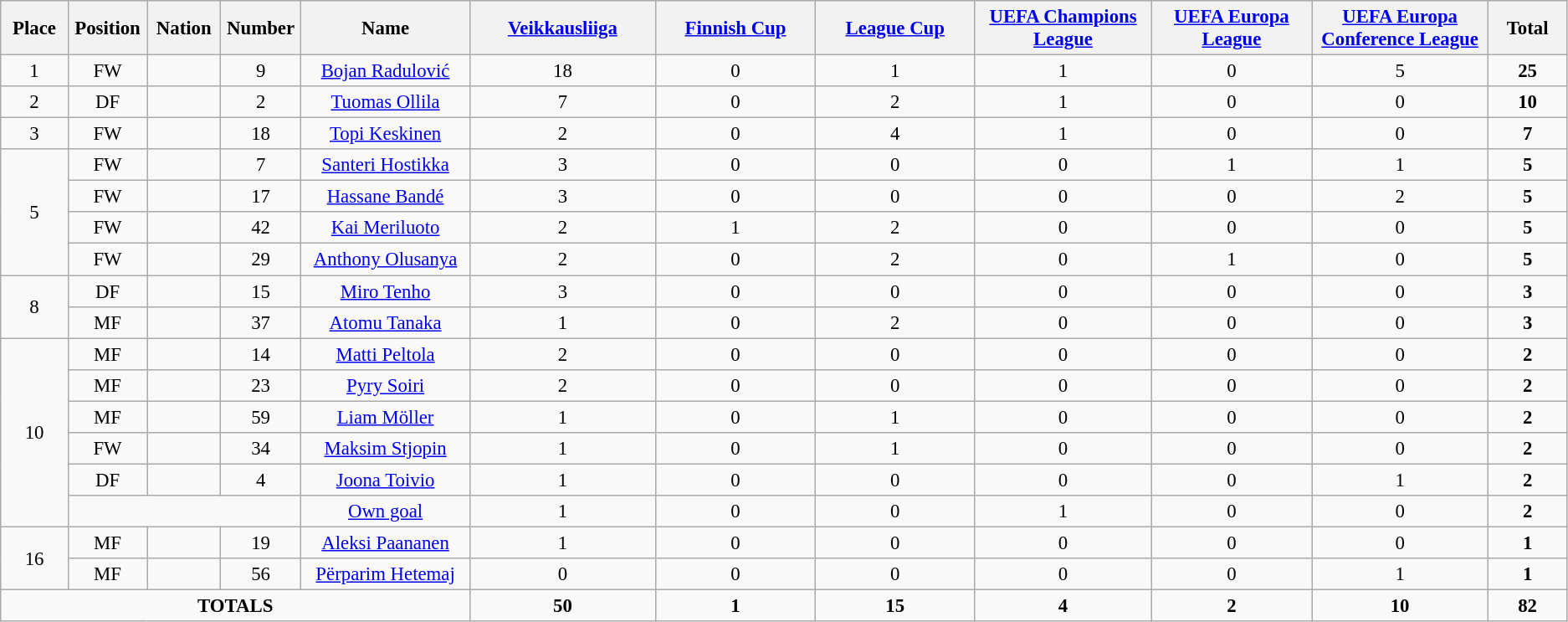<table class="wikitable" style="font-size: 95%; text-align: center;">
<tr>
<th width=60>Place</th>
<th width=60>Position</th>
<th width=60>Nation</th>
<th width=60>Number</th>
<th width=200>Name</th>
<th width=200><a href='#'>Veikkausliiga</a></th>
<th width=200><a href='#'>Finnish Cup</a></th>
<th width=200><a href='#'>League Cup</a></th>
<th width=200><a href='#'>UEFA Champions League</a></th>
<th width=200><a href='#'>UEFA Europa League</a></th>
<th width=200><a href='#'>UEFA Europa Conference League</a></th>
<th width=80><strong>Total</strong></th>
</tr>
<tr>
<td>1</td>
<td>FW</td>
<td></td>
<td>9</td>
<td><a href='#'>Bojan Radulović</a></td>
<td>18</td>
<td>0</td>
<td>1</td>
<td>1</td>
<td>0</td>
<td>5</td>
<td><strong>25</strong></td>
</tr>
<tr>
<td>2</td>
<td>DF</td>
<td></td>
<td>2</td>
<td><a href='#'>Tuomas Ollila</a></td>
<td>7</td>
<td>0</td>
<td>2</td>
<td>1</td>
<td>0</td>
<td>0</td>
<td><strong>10</strong></td>
</tr>
<tr>
<td>3</td>
<td>FW</td>
<td></td>
<td>18</td>
<td><a href='#'>Topi Keskinen</a></td>
<td>2</td>
<td>0</td>
<td>4</td>
<td>1</td>
<td>0</td>
<td>0</td>
<td><strong>7</strong></td>
</tr>
<tr>
<td rowspan="4">5</td>
<td>FW</td>
<td></td>
<td>7</td>
<td><a href='#'>Santeri Hostikka</a></td>
<td>3</td>
<td>0</td>
<td>0</td>
<td>0</td>
<td>1</td>
<td>1</td>
<td><strong>5</strong></td>
</tr>
<tr>
<td>FW</td>
<td></td>
<td>17</td>
<td><a href='#'>Hassane Bandé</a></td>
<td>3</td>
<td>0</td>
<td>0</td>
<td>0</td>
<td>0</td>
<td>2</td>
<td><strong>5</strong></td>
</tr>
<tr>
<td>FW</td>
<td></td>
<td>42</td>
<td><a href='#'>Kai Meriluoto</a></td>
<td>2</td>
<td>1</td>
<td>2</td>
<td>0</td>
<td>0</td>
<td>0</td>
<td><strong>5</strong></td>
</tr>
<tr>
<td>FW</td>
<td></td>
<td>29</td>
<td><a href='#'>Anthony Olusanya</a></td>
<td>2</td>
<td>0</td>
<td>2</td>
<td>0</td>
<td>1</td>
<td>0</td>
<td><strong>5</strong></td>
</tr>
<tr>
<td rowspan="2">8</td>
<td>DF</td>
<td></td>
<td>15</td>
<td><a href='#'>Miro Tenho</a></td>
<td>3</td>
<td>0</td>
<td>0</td>
<td>0</td>
<td>0</td>
<td>0</td>
<td><strong>3</strong></td>
</tr>
<tr>
<td>MF</td>
<td></td>
<td>37</td>
<td><a href='#'>Atomu Tanaka</a></td>
<td>1</td>
<td>0</td>
<td>2</td>
<td>0</td>
<td>0</td>
<td>0</td>
<td><strong>3</strong></td>
</tr>
<tr>
<td rowspan="6">10</td>
<td>MF</td>
<td></td>
<td>14</td>
<td><a href='#'>Matti Peltola</a></td>
<td>2</td>
<td>0</td>
<td>0</td>
<td>0</td>
<td>0</td>
<td>0</td>
<td><strong>2</strong></td>
</tr>
<tr>
<td>MF</td>
<td></td>
<td>23</td>
<td><a href='#'>Pyry Soiri</a></td>
<td>2</td>
<td>0</td>
<td>0</td>
<td>0</td>
<td>0</td>
<td>0</td>
<td><strong>2</strong></td>
</tr>
<tr>
<td>MF</td>
<td></td>
<td>59</td>
<td><a href='#'>Liam Möller</a></td>
<td>1</td>
<td>0</td>
<td>1</td>
<td>0</td>
<td>0</td>
<td>0</td>
<td><strong>2</strong></td>
</tr>
<tr>
<td>FW</td>
<td></td>
<td>34</td>
<td><a href='#'>Maksim Stjopin</a></td>
<td>1</td>
<td>0</td>
<td>1</td>
<td>0</td>
<td>0</td>
<td>0</td>
<td><strong>2</strong></td>
</tr>
<tr>
<td>DF</td>
<td></td>
<td>4</td>
<td><a href='#'>Joona Toivio</a></td>
<td>1</td>
<td>0</td>
<td>0</td>
<td>0</td>
<td>0</td>
<td>1</td>
<td><strong>2</strong></td>
</tr>
<tr>
<td colspan="3"></td>
<td><a href='#'>Own goal</a></td>
<td>1</td>
<td>0</td>
<td>0</td>
<td>1</td>
<td>0</td>
<td>0</td>
<td><strong>2</strong></td>
</tr>
<tr>
<td rowspan="2">16</td>
<td>MF</td>
<td></td>
<td>19</td>
<td><a href='#'>Aleksi Paananen</a></td>
<td>1</td>
<td>0</td>
<td>0</td>
<td>0</td>
<td>0</td>
<td>0</td>
<td><strong>1</strong></td>
</tr>
<tr>
<td>MF</td>
<td></td>
<td>56</td>
<td><a href='#'>Përparim Hetemaj</a></td>
<td>0</td>
<td>0</td>
<td>0</td>
<td>0</td>
<td>0</td>
<td>1</td>
<td><strong>1</strong></td>
</tr>
<tr>
<td colspan="5"><strong>TOTALS</strong></td>
<td><strong>50</strong></td>
<td><strong>1</strong></td>
<td><strong>15</strong></td>
<td><strong>4</strong></td>
<td><strong>2</strong></td>
<td><strong>10</strong></td>
<td><strong>82</strong></td>
</tr>
</table>
